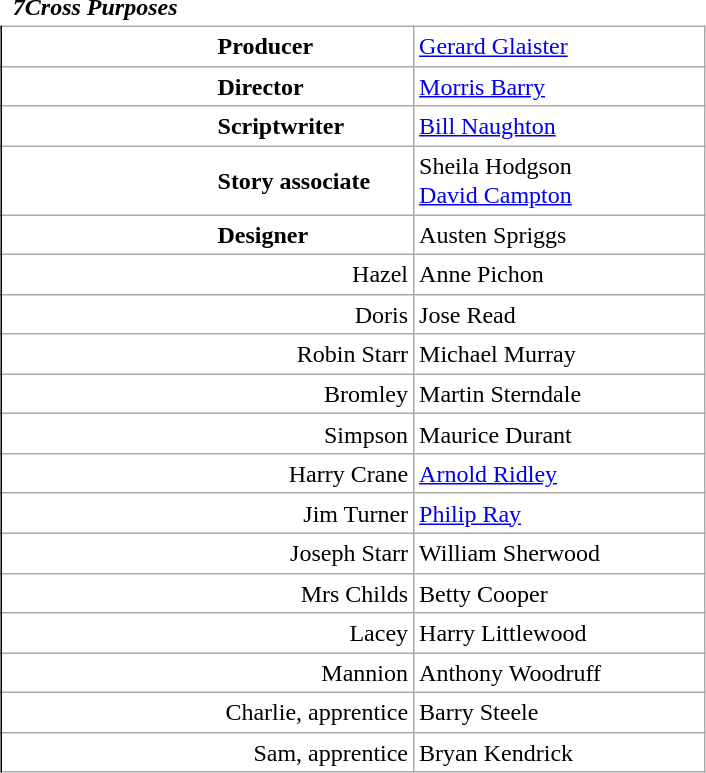<table class="wikitable mw-collapsible mw-collapsed" style="vertical-align:top;margin:auto 2em;line-height:1.2;min-width:33em;display: inline-table;background-color:inherit;border:none;">
<tr>
<td class=unsortable style="border:hidden;line-height:1.67;text-align:center;margin-left:-1em;padding-left:0.5em;min-width:1.0em;"></td>
<td class=unsortable style="border:none;padding-left:0.5em;text-align:left;min-width:16.5em;font-weight:700;font-style:italic;">7Cross Purposes</td>
<td class=unsortable style="border:none;text-align:right;font-weight:normal;font-family:Courier;font-size:95%;letter-spacing:-1pt;min-width:8.5em;padding-right:0.2em;"></td>
<td class=unsortable style="border:hidden;min-width:3.5em;padding-left:0;"></td>
<td class=unsortable style="border:hidden;min-width:3.5em;font-size:95%;"></td>
</tr>
<tr>
<td rowspan=100 style="border:none thin;border-right-style :solid;"></td>
</tr>
<tr>
<td style="text-align:left;padding-left:9.0em;font-weight:bold;">Producer</td>
<td colspan=2><a href='#'>Gerard Glaister</a></td>
</tr>
<tr>
<td style="text-align:left;padding-left:9.0em;font-weight:bold;">Director</td>
<td colspan=2><a href='#'>Morris Barry</a></td>
</tr>
<tr>
<td style="text-align:left;padding-left:9.0em;font-weight:bold;">Scriptwriter</td>
<td colspan=2><a href='#'>Bill Naughton</a></td>
</tr>
<tr>
<td style="text-align:left;padding-left:9.0em;font-weight:bold;">Story associate</td>
<td colspan=2>Sheila Hodgson<br><a href='#'>David Campton</a></td>
</tr>
<tr>
<td style="text-align:left;padding-left:9.0em;font-weight:bold;">Designer</td>
<td colspan=2>Austen Spriggs</td>
</tr>
<tr>
<td style="text-align:right;">Hazel</td>
<td colspan=2>Anne Pichon</td>
</tr>
<tr>
<td style="text-align:right;">Doris</td>
<td colspan=2>Jose Read</td>
</tr>
<tr>
<td style="text-align:right;">Robin Starr</td>
<td colspan=2>Michael Murray</td>
</tr>
<tr>
<td style="text-align:right;">Bromley</td>
<td colspan=2>Martin Sterndale</td>
</tr>
<tr>
<td style="text-align:right;">Simpson</td>
<td colspan=2>Maurice Durant</td>
</tr>
<tr>
<td style="text-align:right;">Harry Crane</td>
<td colspan=2><a href='#'>Arnold Ridley</a></td>
</tr>
<tr>
<td style="text-align:right;">Jim Turner</td>
<td colspan=2><a href='#'>Philip Ray</a></td>
</tr>
<tr>
<td style="text-align:right;">Joseph Starr</td>
<td colspan=2>William Sherwood</td>
</tr>
<tr>
<td style="text-align:right;">Mrs Childs</td>
<td colspan=2>Betty Cooper</td>
</tr>
<tr>
<td style="text-align:right;">Lacey</td>
<td colspan=2>Harry Littlewood</td>
</tr>
<tr>
<td style="text-align:right;">Mannion</td>
<td colspan=2>Anthony Woodruff</td>
</tr>
<tr>
<td style="text-align:right;">Charlie, apprentice</td>
<td colspan=2>Barry Steele</td>
</tr>
<tr>
<td style="text-align:right;">Sam, apprentice</td>
<td colspan=2>Bryan Kendrick</td>
</tr>
</table>
